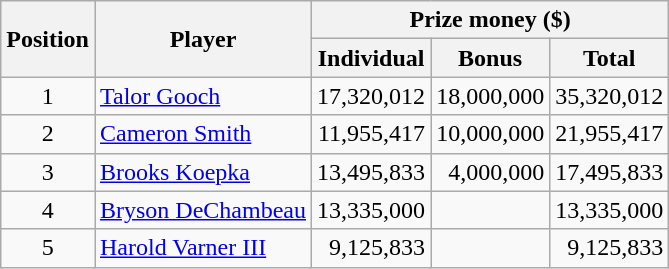<table class="wikitable">
<tr>
<th rowspan=2>Position</th>
<th rowspan=2>Player</th>
<th colspan=3>Prize money ($)</th>
</tr>
<tr>
<th>Individual</th>
<th>Bonus</th>
<th>Total</th>
</tr>
<tr>
<td align=center>1</td>
<td> <a href='#'>Talor Gooch</a></td>
<td align=right>17,320,012</td>
<td align=right>18,000,000</td>
<td align=right>35,320,012</td>
</tr>
<tr>
<td align=center>2</td>
<td> <a href='#'>Cameron Smith</a></td>
<td align=right>11,955,417</td>
<td align=right>10,000,000</td>
<td align=right>21,955,417</td>
</tr>
<tr>
<td align=center>3</td>
<td> <a href='#'>Brooks Koepka</a></td>
<td align=right>13,495,833</td>
<td align=right>4,000,000</td>
<td align=right>17,495,833</td>
</tr>
<tr>
<td align=center>4</td>
<td> <a href='#'>Bryson DeChambeau</a></td>
<td align=right>13,335,000</td>
<td align=right></td>
<td align=right>13,335,000</td>
</tr>
<tr>
<td align=center>5</td>
<td> <a href='#'>Harold Varner III</a></td>
<td align=right>9,125,833</td>
<td align=right></td>
<td align=right>9,125,833</td>
</tr>
</table>
